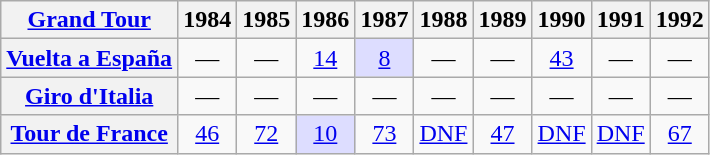<table class="wikitable plainrowheaders">
<tr>
<th scope="col"><a href='#'>Grand Tour</a></th>
<th scope="col">1984</th>
<th scope="col">1985</th>
<th scope="col">1986</th>
<th scope="col">1987</th>
<th scope="col">1988</th>
<th scope="col">1989</th>
<th scope="col">1990</th>
<th scope="col">1991</th>
<th scope="col">1992</th>
</tr>
<tr style="text-align:center;">
<th scope="row"> <a href='#'>Vuelta a España</a></th>
<td>—</td>
<td>—</td>
<td><a href='#'>14</a></td>
<td style="background:#ddddff;"><a href='#'>8</a></td>
<td>—</td>
<td>—</td>
<td><a href='#'>43</a></td>
<td>—</td>
<td>—</td>
</tr>
<tr style="text-align:center;">
<th scope="row"> <a href='#'>Giro d'Italia</a></th>
<td>—</td>
<td>—</td>
<td>—</td>
<td>—</td>
<td>—</td>
<td>—</td>
<td>—</td>
<td>—</td>
<td>—</td>
</tr>
<tr style="text-align:center;">
<th scope="row"> <a href='#'>Tour de France</a></th>
<td><a href='#'>46</a></td>
<td><a href='#'>72</a></td>
<td style="background:#ddddff;"><a href='#'>10</a></td>
<td><a href='#'>73</a></td>
<td><a href='#'>DNF</a></td>
<td><a href='#'>47</a></td>
<td><a href='#'>DNF</a></td>
<td><a href='#'>DNF</a></td>
<td><a href='#'>67</a></td>
</tr>
</table>
